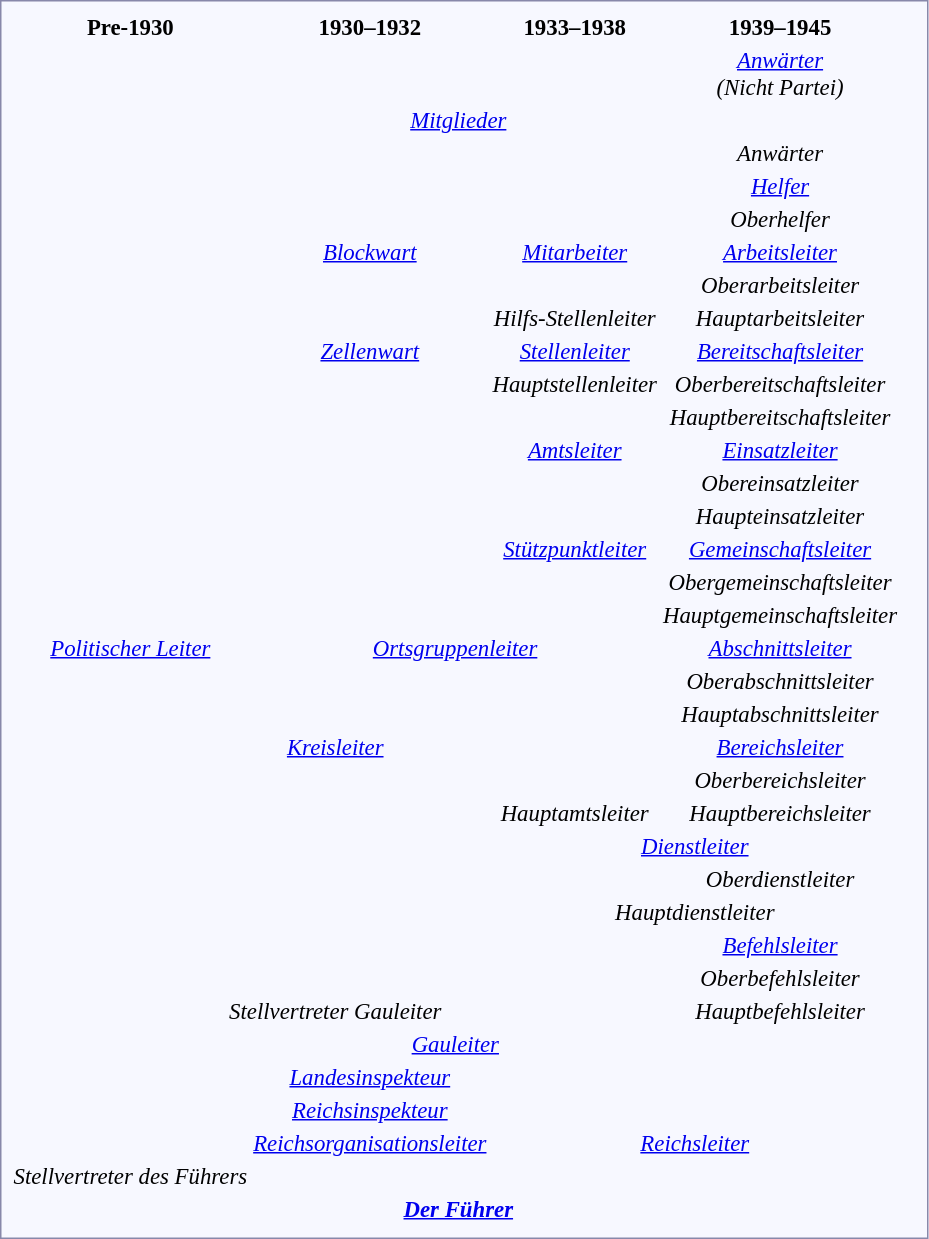<table style="border:1px solid #8888aa; background-color:#f7f8ff; padding:5px; font-size:95%; margin: 0px 12px 12px 0px;">
<tr>
<td align="center"><strong>Pre-1930</strong></td>
<td align="center"><strong>1930–1932</strong></td>
<td align="center"><strong>1933–1938</strong></td>
<td align="center"><strong>1939–1945</strong></td>
</tr>
<tr>
<td align="center"></td>
<td align="center"></td>
<td align="center"></td>
<td align="center"><em><a href='#'>Anwärter</a></em><br><em>(Nicht Partei)</em></td>
</tr>
<tr>
<td align="center" colspan="5"><em><a href='#'>Mitglieder</a></em></td>
</tr>
<tr>
<td align="center"></td>
<td align="center"></td>
<td align="center"></td>
<td align="center"><em>Anwärter</em></td>
</tr>
<tr>
<td align="center"></td>
<td align="center"></td>
<td align="center"></td>
<td align="center"><em><a href='#'>Helfer</a></em></td>
</tr>
<tr>
<td align="center"></td>
<td align="center"></td>
<td align="center"></td>
<td align="center"><em>Oberhelfer</em></td>
</tr>
<tr>
<td align="center"></td>
<td align="center"><em><a href='#'>Blockwart</a></em></td>
<td align="center"><em><a href='#'>Mitarbeiter</a></em></td>
<td align="center"><em><a href='#'>Arbeitsleiter</a></em></td>
</tr>
<tr>
<td align="center"></td>
<td align="center"></td>
<td align="center"></td>
<td align="center"><em>Oberarbeitsleiter</em></td>
</tr>
<tr>
<td align="center"></td>
<td align="center"></td>
<td align="center"><em>Hilfs-Stellenleiter</em></td>
<td align="center"><em>Hauptarbeitsleiter</em></td>
</tr>
<tr>
<td align="center"></td>
<td align="center"><em><a href='#'>Zellenwart</a></em></td>
<td align="center"><em><a href='#'>Stellenleiter</a></em></td>
<td align="center"><em><a href='#'>Bereitschaftsleiter</a></em></td>
</tr>
<tr>
<td align="center"></td>
<td align="center"></td>
<td align="center"><em>Hauptstellenleiter</em></td>
<td align="center"><em>Oberbereitschaftsleiter</em></td>
</tr>
<tr>
<td align="center"></td>
<td align="center"></td>
<td align="center"></td>
<td align="center"><em>Hauptbereitschaftsleiter</em></td>
</tr>
<tr>
<td align="center"></td>
<td align="center"></td>
<td align="center"><em><a href='#'>Amtsleiter</a></em></td>
<td align="center"><em><a href='#'>Einsatzleiter</a></em></td>
</tr>
<tr>
<td align="center"></td>
<td align="center"></td>
<td align="center"></td>
<td align="center"><em>Obereinsatzleiter</em></td>
</tr>
<tr>
<td align="center"></td>
<td align="center"></td>
<td align="center"></td>
<td align="center"><em>Haupteinsatzleiter</em></td>
</tr>
<tr>
<td align="center"></td>
<td align="center"></td>
<td align="center"><em><a href='#'>Stützpunktleiter</a></em></td>
<td align="center"><em><a href='#'>Gemeinschaftsleiter</a></em></td>
</tr>
<tr>
<td align="center"></td>
<td align="center"></td>
<td align="center"></td>
<td align="center"><em>Obergemeinschaftsleiter</em></td>
</tr>
<tr>
<td align="center"></td>
<td align="center"></td>
<td align="center"></td>
<td align="center"><em>Hauptgemeinschaftsleiter</em></td>
</tr>
<tr>
<td align="center"><em><a href='#'>Politischer Leiter</a></em></td>
<td align="center" colspan="2"><em><a href='#'>Ortsgruppenleiter</a></em></td>
<td align="center"><em><a href='#'>Abschnittsleiter</a></em></td>
</tr>
<tr>
<td align="center"></td>
<td align="center"></td>
<td align="center"></td>
<td align="center"><em>Oberabschnittsleiter</em></td>
</tr>
<tr>
<td align="center"></td>
<td align="center"></td>
<td align="center"></td>
<td align="center"><em>Hauptabschnittsleiter</em></td>
</tr>
<tr>
<td align="center" colspan="3"><em><a href='#'>Kreisleiter</a></em></td>
<td align="center"><em><a href='#'>Bereichsleiter</a></em></td>
</tr>
<tr>
<td align="center"></td>
<td align="center"></td>
<td align="center"></td>
<td align="center"><em>Oberbereichsleiter</em></td>
</tr>
<tr>
<td align="center"></td>
<td align="center"></td>
<td align="center"><em>Hauptamtsleiter</em></td>
<td align="center"><em>Hauptbereichsleiter</em></td>
</tr>
<tr>
<td align="center"></td>
<td align="center"></td>
<td align="center" colspan="2"><em><a href='#'>Dienstleiter</a></em></td>
</tr>
<tr>
<td align="center"></td>
<td align="center"></td>
<td align="center"></td>
<td align="center"><em>Oberdienstleiter</em></td>
</tr>
<tr>
<td align="center"></td>
<td align="center"></td>
<td align="center" colspan="2"><em>Hauptdienstleiter</em></td>
</tr>
<tr>
<td align="center"></td>
<td align="center"></td>
<td align="center"></td>
<td align="center"><em><a href='#'>Befehlsleiter</a></em></td>
</tr>
<tr>
<td align="center"></td>
<td align="center"></td>
<td align="center"></td>
<td align="center"><em>Oberbefehlsleiter</em></td>
</tr>
<tr>
<td align="center" colspan="3"><em>Stellvertreter Gauleiter</em></td>
<td align="center"><em>Hauptbefehlsleiter</em></td>
</tr>
<tr>
<td align="center" colspan="4"><em><a href='#'>Gauleiter</a></em></td>
<td align="center"></td>
<td align="center"></td>
<td align="center"></td>
</tr>
<tr>
<td align="center"></td>
<td align="center"><em><a href='#'>Landesinspekteur</a></em></td>
<td align="center"></td>
<td align="center"></td>
</tr>
<tr>
<td align="center"></td>
<td align="center"><em><a href='#'>Reichsinspekteur</a></em></td>
<td align="center"></td>
<td align="center"></td>
</tr>
<tr>
<td align="center"></td>
<td align="center"><em><a href='#'>Reichsorganisationsleiter</a></em></td>
<td align="center" colspan="2"><em><a href='#'>Reichsleiter</a></em></td>
</tr>
<tr>
<td align="center"><em>Stellvertreter des Führers</em></td>
<td align="center"></td>
<td align="center"></td>
<td align="center"></td>
</tr>
<tr>
<td align="center" colspan="5"><strong><em><a href='#'>Der Führer</a></em></strong></td>
</tr>
<tr>
</tr>
</table>
